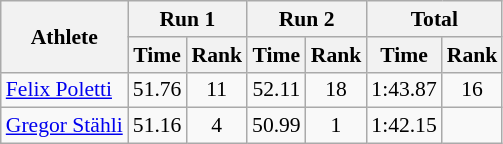<table class="wikitable" style="font-size:90%">
<tr>
<th rowspan="2">Athlete</th>
<th colspan="2">Run 1</th>
<th colspan="2">Run 2</th>
<th colspan="2">Total</th>
</tr>
<tr>
<th>Time</th>
<th>Rank</th>
<th>Time</th>
<th>Rank</th>
<th>Time</th>
<th>Rank</th>
</tr>
<tr>
<td><a href='#'>Felix Poletti</a></td>
<td align="center">51.76</td>
<td align="center">11</td>
<td align="center">52.11</td>
<td align="center">18</td>
<td align="center">1:43.87</td>
<td align="center">16</td>
</tr>
<tr>
<td><a href='#'>Gregor Stähli</a></td>
<td align="center">51.16</td>
<td align="center">4</td>
<td align="center">50.99</td>
<td align="center">1</td>
<td align="center">1:42.15</td>
<td align="center"></td>
</tr>
</table>
